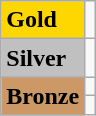<table class="wikitable">
<tr>
<td bgcolor="gold"><strong>Gold</strong></td>
<td></td>
</tr>
<tr>
<td bgcolor="silver"><strong>Silver</strong></td>
<td></td>
</tr>
<tr>
<td rowspan="2" bgcolor="#cc9966"><strong>Bronze</strong></td>
<td></td>
</tr>
<tr>
<td></td>
</tr>
</table>
